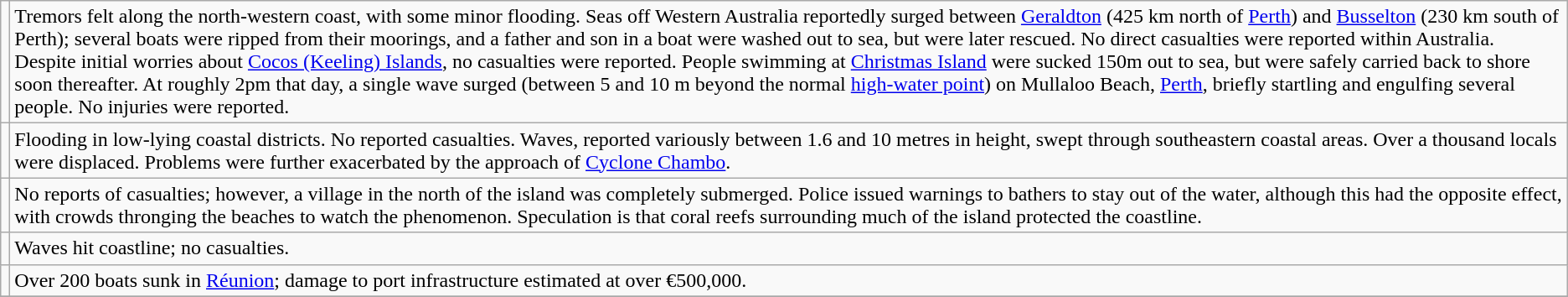<table class="wikitable">
<tr>
<td class=nowrap style=vertical-align:top></td>
<td>Tremors felt along the north-western coast, with some minor flooding. Seas off Western Australia reportedly surged between <a href='#'>Geraldton</a> (425 km north of <a href='#'>Perth</a>) and <a href='#'>Busselton</a> (230 km south of Perth); several boats were ripped from their moorings, and a father and son in a boat were washed out to sea, but were later rescued. No direct casualties were reported within Australia.<br>Despite initial worries about <a href='#'>Cocos (Keeling) Islands</a>, no casualties were reported. People swimming at <a href='#'>Christmas Island</a> were sucked 150m out to sea, but were safely carried back to shore soon thereafter. At roughly 2pm that day, a single wave surged (between 5 and 10 m beyond the normal <a href='#'>high-water point</a>) on Mullaloo Beach, <a href='#'>Perth</a>, briefly startling and engulfing several people. No injuries were reported.</td>
</tr>
<tr>
<td class=nowrap style=vertical-align:top></td>
<td>Flooding in low-lying coastal districts. No reported casualties. Waves, reported variously between 1.6 and 10 metres in height, swept through southeastern coastal areas. Over a thousand locals were displaced. Problems were further exacerbated by the approach of <a href='#'>Cyclone Chambo</a>.</td>
</tr>
<tr>
<td class=nowrap style=vertical-align:top></td>
<td>No reports of casualties; however, a village in the north of the island was completely submerged. Police issued warnings to bathers to stay out of the water, although this had the opposite effect, with crowds thronging the beaches to watch the phenomenon. Speculation is that coral reefs surrounding much of the island protected the coastline.</td>
</tr>
<tr>
<td class=nowrap style=vertical-align:top></td>
<td>Waves hit coastline; no casualties.</td>
</tr>
<tr>
<td class=nowrap style=vertical-align:top></td>
<td>Over 200 boats sunk in <a href='#'>Réunion</a>; damage to port infrastructure estimated at over €500,000.</td>
</tr>
<tr>
</tr>
</table>
